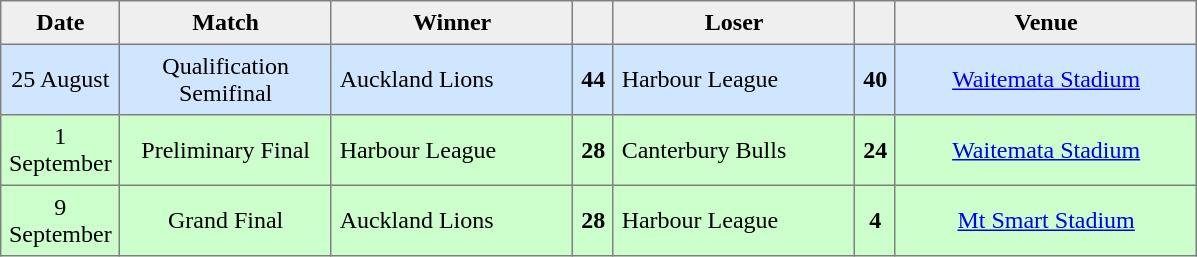<table style=border-collapse:collapse border=1 cellspacing=0 cellpadding=5>
<tr align=center bgcolor=#efefef>
<th width=5=100>Date</th>
<th width=130>Match</th>
<th width=150>Winner</th>
<th width=13></th>
<th width=150>Loser</th>
<th width=13></th>
<th width=190>Venue</th>
</tr>
<tr align=center style="background:#d0e6ff;">
<td>25 August</td>
<td>Qualification Semifinal</td>
<td align="left">Auckland Lions</td>
<td><strong>44</strong></td>
<td align="left">Harbour League</td>
<td><strong>40</strong></td>
<td><a href='#'>Waitemata Stadium</a></td>
</tr>
<tr align=center style="background:#ccffcc;">
<td>1 September</td>
<td>Preliminary Final</td>
<td align="left">Harbour League</td>
<td><strong>28</strong></td>
<td align="left">Canterbury Bulls</td>
<td><strong>24</strong></td>
<td><a href='#'>Waitemata Stadium</a></td>
</tr>
<tr align=center style="background:#ccffcc;">
<td>9 September</td>
<td>Grand Final</td>
<td align="left">Auckland Lions</td>
<td><strong>28</strong></td>
<td align="left">Harbour League</td>
<td><strong>4</strong></td>
<td><a href='#'>Mt Smart Stadium</a></td>
</tr>
</table>
